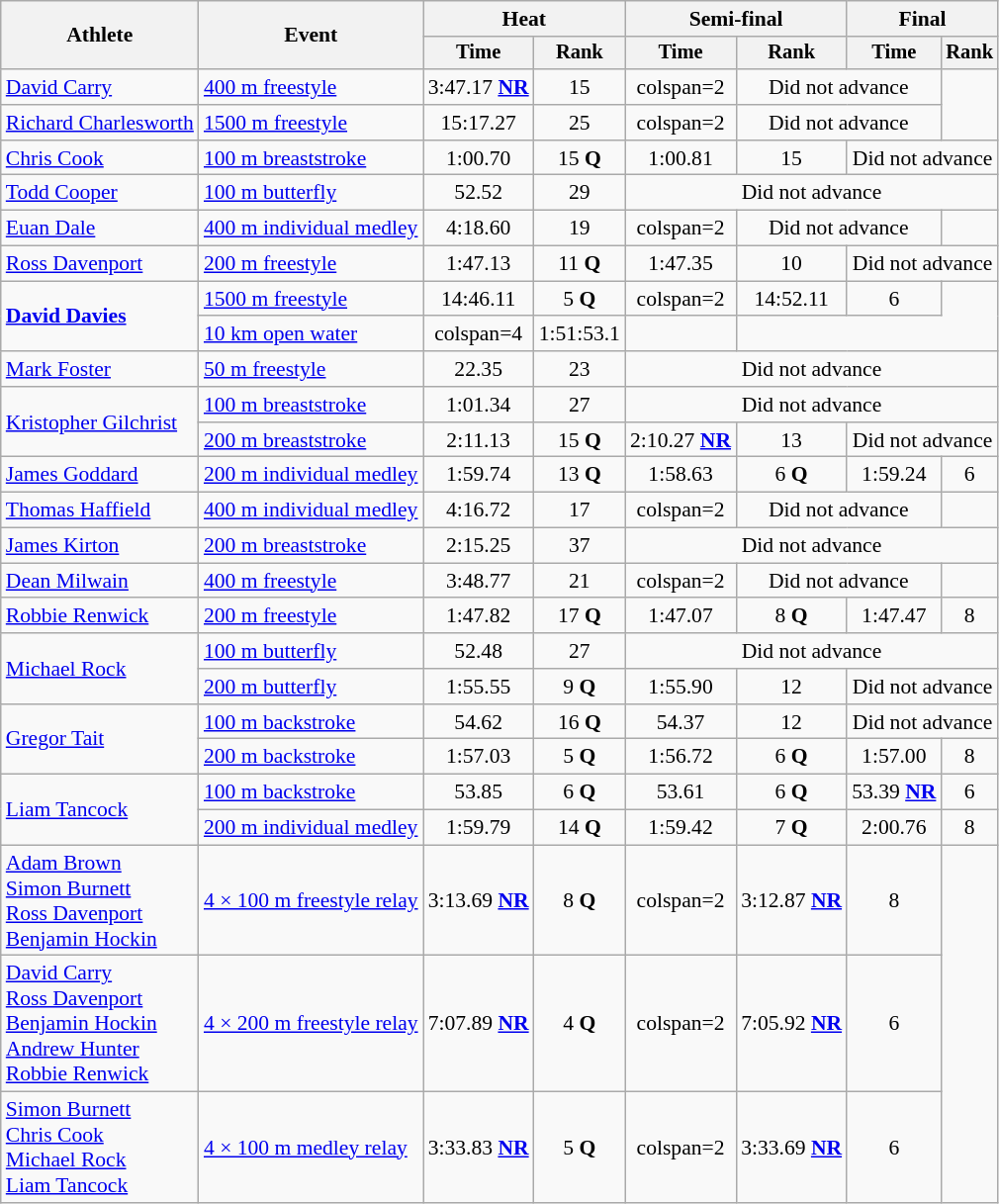<table class=wikitable style="font-size:90%">
<tr>
<th rowspan="2">Athlete</th>
<th rowspan="2">Event</th>
<th colspan="2">Heat</th>
<th colspan="2">Semi-final</th>
<th colspan="2">Final</th>
</tr>
<tr style="font-size:95%">
<th>Time</th>
<th>Rank</th>
<th>Time</th>
<th>Rank</th>
<th>Time</th>
<th>Rank</th>
</tr>
<tr align=center>
<td align=left><a href='#'>David Carry</a></td>
<td align=left><a href='#'>400 m freestyle</a></td>
<td>3:47.17 <strong><a href='#'>NR</a></strong></td>
<td>15</td>
<td>colspan=2 </td>
<td colspan=2>Did not advance</td>
</tr>
<tr align=center>
<td align=left><a href='#'>Richard Charlesworth</a></td>
<td align=left><a href='#'>1500 m freestyle</a></td>
<td>15:17.27</td>
<td>25</td>
<td>colspan=2 </td>
<td colspan=2>Did not advance</td>
</tr>
<tr align=center>
<td align=left><a href='#'>Chris Cook</a></td>
<td align=left><a href='#'>100 m breaststroke</a></td>
<td>1:00.70</td>
<td>15 <strong>Q</strong></td>
<td>1:00.81</td>
<td>15</td>
<td colspan=2>Did not advance</td>
</tr>
<tr align=center>
<td align=left><a href='#'>Todd Cooper</a></td>
<td align=left><a href='#'>100 m butterfly</a></td>
<td>52.52</td>
<td>29</td>
<td colspan=4>Did not advance</td>
</tr>
<tr align=center>
<td align=left><a href='#'>Euan Dale</a></td>
<td align=left><a href='#'>400 m individual medley</a></td>
<td>4:18.60</td>
<td>19</td>
<td>colspan=2 </td>
<td colspan=2>Did not advance</td>
</tr>
<tr align=center>
<td align=left><a href='#'>Ross Davenport</a></td>
<td align=left><a href='#'>200 m freestyle</a></td>
<td>1:47.13</td>
<td>11 <strong>Q</strong></td>
<td>1:47.35</td>
<td>10</td>
<td colspan=2>Did not advance</td>
</tr>
<tr align=center>
<td align=left rowspan=2><strong><a href='#'>David Davies</a></strong></td>
<td align=left><a href='#'>1500 m freestyle</a></td>
<td>14:46.11</td>
<td>5 <strong>Q</strong></td>
<td>colspan=2 </td>
<td>14:52.11</td>
<td>6</td>
</tr>
<tr align=center>
<td align=left><a href='#'>10 km open water</a></td>
<td>colspan=4 </td>
<td>1:51:53.1</td>
<td></td>
</tr>
<tr align=center>
<td align=left><a href='#'>Mark Foster</a></td>
<td align=left><a href='#'>50 m freestyle</a></td>
<td>22.35</td>
<td>23</td>
<td colspan=4>Did not advance</td>
</tr>
<tr align=center>
<td align=left rowspan=2><a href='#'>Kristopher Gilchrist</a></td>
<td align=left><a href='#'>100 m breaststroke</a></td>
<td>1:01.34</td>
<td>27</td>
<td colspan=4>Did not advance</td>
</tr>
<tr align=center>
<td align=left><a href='#'>200 m breaststroke</a></td>
<td>2:11.13</td>
<td>15 <strong>Q</strong></td>
<td>2:10.27 <strong><a href='#'>NR</a></strong></td>
<td>13</td>
<td colspan=2>Did not advance</td>
</tr>
<tr align=center>
<td align=left><a href='#'>James Goddard</a></td>
<td align=left><a href='#'>200 m individual medley</a></td>
<td>1:59.74</td>
<td>13 <strong>Q</strong></td>
<td>1:58.63</td>
<td>6 <strong>Q</strong></td>
<td>1:59.24</td>
<td>6</td>
</tr>
<tr align=center>
<td align=left><a href='#'>Thomas Haffield</a></td>
<td align=left><a href='#'>400 m individual medley</a></td>
<td>4:16.72</td>
<td>17</td>
<td>colspan=2 </td>
<td colspan=2>Did not advance</td>
</tr>
<tr align=center>
<td align=left><a href='#'>James Kirton</a></td>
<td align=left><a href='#'>200 m breaststroke</a></td>
<td>2:15.25</td>
<td>37</td>
<td colspan=4>Did not advance</td>
</tr>
<tr align=center>
<td align=left><a href='#'>Dean Milwain</a></td>
<td align=left><a href='#'>400 m freestyle</a></td>
<td>3:48.77</td>
<td>21</td>
<td>colspan=2 </td>
<td colspan=2>Did not advance</td>
</tr>
<tr align=center>
<td align=left><a href='#'>Robbie Renwick</a></td>
<td align=left><a href='#'>200 m freestyle</a></td>
<td>1:47.82</td>
<td>17 <strong>Q</strong></td>
<td>1:47.07</td>
<td>8 <strong>Q</strong></td>
<td>1:47.47</td>
<td>8</td>
</tr>
<tr align=center>
<td align=left rowspan=2><a href='#'>Michael Rock</a></td>
<td align=left><a href='#'>100 m butterfly</a></td>
<td>52.48</td>
<td>27</td>
<td colspan=4>Did not advance</td>
</tr>
<tr align=center>
<td align=left><a href='#'>200 m butterfly</a></td>
<td>1:55.55</td>
<td>9 <strong>Q</strong></td>
<td>1:55.90</td>
<td>12</td>
<td colspan=2>Did not advance</td>
</tr>
<tr align=center>
<td align=left rowspan=2><a href='#'>Gregor Tait</a></td>
<td align=left><a href='#'>100 m backstroke</a></td>
<td>54.62</td>
<td>16 <strong>Q</strong></td>
<td>54.37</td>
<td>12</td>
<td colspan=2>Did not advance</td>
</tr>
<tr align=center>
<td align=left><a href='#'>200 m backstroke</a></td>
<td>1:57.03</td>
<td>5 <strong>Q</strong></td>
<td>1:56.72</td>
<td>6 <strong>Q</strong></td>
<td>1:57.00</td>
<td>8</td>
</tr>
<tr align=center>
<td align=left rowspan=2><a href='#'>Liam Tancock</a></td>
<td align=left><a href='#'>100 m backstroke</a></td>
<td>53.85</td>
<td>6 <strong>Q</strong></td>
<td>53.61</td>
<td>6 <strong>Q</strong></td>
<td>53.39 <strong><a href='#'>NR</a></strong></td>
<td>6</td>
</tr>
<tr align=center>
<td align=left><a href='#'>200 m individual medley</a></td>
<td>1:59.79</td>
<td>14 <strong>Q</strong></td>
<td>1:59.42</td>
<td>7 <strong>Q</strong></td>
<td>2:00.76</td>
<td>8</td>
</tr>
<tr align=center>
<td align=left><a href='#'>Adam Brown</a><br><a href='#'>Simon Burnett</a><br><a href='#'>Ross Davenport</a><br><a href='#'>Benjamin Hockin</a></td>
<td align=left><a href='#'>4 × 100 m freestyle relay</a></td>
<td>3:13.69 <strong><a href='#'>NR</a></strong></td>
<td>8 <strong>Q</strong></td>
<td>colspan=2 </td>
<td>3:12.87 <strong><a href='#'>NR</a></strong></td>
<td>8</td>
</tr>
<tr align=center>
<td align=left><a href='#'>David Carry</a><br><a href='#'>Ross Davenport</a><br><a href='#'>Benjamin Hockin</a><br><a href='#'>Andrew Hunter</a><br><a href='#'>Robbie Renwick</a></td>
<td align=left><a href='#'>4 × 200 m freestyle relay</a></td>
<td>7:07.89 <strong><a href='#'>NR</a></strong></td>
<td>4 <strong>Q</strong></td>
<td>colspan=2 </td>
<td>7:05.92 <strong><a href='#'>NR</a></strong></td>
<td>6</td>
</tr>
<tr align=center>
<td align=left><a href='#'>Simon Burnett</a><br><a href='#'>Chris Cook</a><br><a href='#'>Michael Rock</a><br><a href='#'>Liam Tancock</a></td>
<td align=left><a href='#'>4 × 100 m medley relay</a></td>
<td>3:33.83 <strong><a href='#'>NR</a></strong></td>
<td>5 <strong>Q</strong></td>
<td>colspan=2 </td>
<td>3:33.69 <strong><a href='#'>NR</a></strong></td>
<td>6</td>
</tr>
</table>
